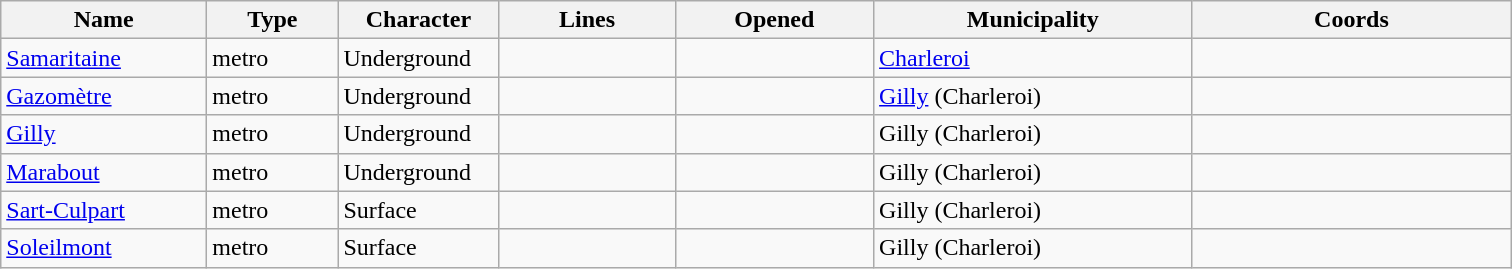<table class="wikitable sortable">
<tr>
<th scope="col" width="130px">Name</th>
<th scope="col" width="80px">Type</th>
<th scope="col" width="100px">Character</th>
<th scope="col" width="110px">Lines</th>
<th scope="col" width="125px">Opened</th>
<th scope="col" width="205px">Municipality</th>
<th scope="col" width="205px" class="unsortable">Coords</th>
</tr>
<tr>
<td><a href='#'>Samaritaine</a></td>
<td>metro</td>
<td>Underground</td>
<td></td>
<td></td>
<td><a href='#'>Charleroi</a></td>
<td></td>
</tr>
<tr>
<td><a href='#'>Gazomètre</a></td>
<td>metro</td>
<td>Underground</td>
<td></td>
<td></td>
<td><a href='#'>Gilly</a> (Charleroi)</td>
<td></td>
</tr>
<tr>
<td><a href='#'>Gilly</a></td>
<td>metro</td>
<td>Underground</td>
<td></td>
<td></td>
<td>Gilly (Charleroi)</td>
<td></td>
</tr>
<tr>
<td><a href='#'>Marabout</a></td>
<td>metro</td>
<td>Underground</td>
<td></td>
<td></td>
<td>Gilly (Charleroi)</td>
<td></td>
</tr>
<tr>
<td><a href='#'>Sart-Culpart</a></td>
<td>metro</td>
<td>Surface</td>
<td></td>
<td></td>
<td>Gilly (Charleroi)</td>
<td></td>
</tr>
<tr>
<td><a href='#'>Soleilmont</a></td>
<td>metro</td>
<td>Surface</td>
<td></td>
<td></td>
<td>Gilly (Charleroi)</td>
<td></td>
</tr>
</table>
